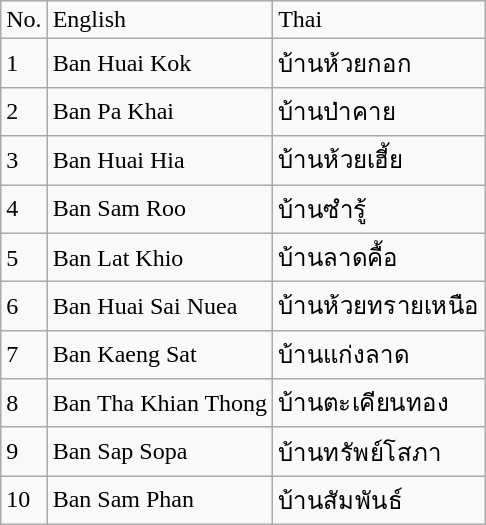<table class="wikitable">
<tr>
<td>No.</td>
<td>English</td>
<td>Thai</td>
</tr>
<tr>
<td>1</td>
<td>Ban Huai Kok</td>
<td>บ้านห้วยกอก</td>
</tr>
<tr>
<td>2</td>
<td>Ban Pa Khai</td>
<td>บ้านป่าคาย</td>
</tr>
<tr>
<td>3</td>
<td>Ban Huai Hia</td>
<td>บ้านห้วยเฮี้ย</td>
</tr>
<tr>
<td>4</td>
<td>Ban Sam Roo</td>
<td>บ้านซำรู้</td>
</tr>
<tr>
<td>5</td>
<td>Ban Lat Khio</td>
<td>บ้านลาดคื้อ</td>
</tr>
<tr>
<td>6</td>
<td>Ban Huai Sai Nuea</td>
<td>บ้านห้วยทรายเหนือ</td>
</tr>
<tr>
<td>7</td>
<td>Ban Kaeng Sat</td>
<td>บ้านแก่งลาด</td>
</tr>
<tr>
<td>8</td>
<td>Ban Tha Khian Thong</td>
<td>บ้านตะเคียนทอง</td>
</tr>
<tr>
<td>9</td>
<td>Ban Sap Sopa</td>
<td>บ้านทรัพย์โสภา</td>
</tr>
<tr>
<td>10</td>
<td>Ban Sam Phan</td>
<td>บ้านสัมพันธ์</td>
</tr>
</table>
